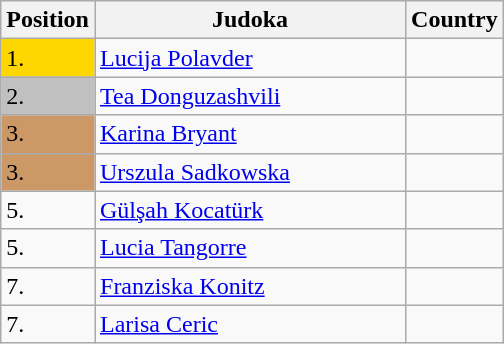<table class=wikitable>
<tr>
<th width=10>Position</th>
<th width=200>Judoka</th>
<th>Country</th>
</tr>
<tr>
<td bgcolor=gold>1.</td>
<td><a href='#'>Lucija Polavder</a></td>
<td></td>
</tr>
<tr>
<td bgcolor="silver">2.</td>
<td><a href='#'>Tea Donguzashvili</a></td>
<td></td>
</tr>
<tr>
<td bgcolor="CC9966">3.</td>
<td><a href='#'>Karina Bryant</a></td>
<td></td>
</tr>
<tr>
<td bgcolor="CC9966">3.</td>
<td><a href='#'>Urszula Sadkowska</a></td>
<td></td>
</tr>
<tr>
<td>5.</td>
<td><a href='#'>Gülşah Kocatürk</a></td>
<td></td>
</tr>
<tr>
<td>5.</td>
<td><a href='#'>Lucia Tangorre</a></td>
<td></td>
</tr>
<tr>
<td>7.</td>
<td><a href='#'>Franziska Konitz</a></td>
<td></td>
</tr>
<tr>
<td>7.</td>
<td><a href='#'>Larisa Ceric</a></td>
<td></td>
</tr>
</table>
